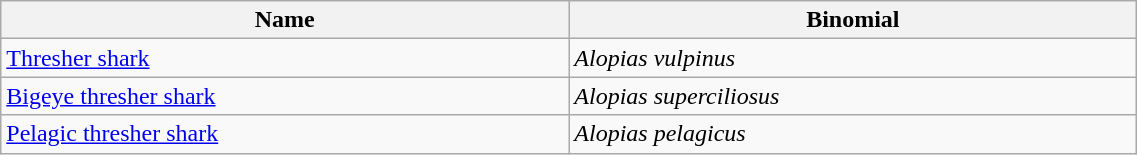<table width=60% class="wikitable">
<tr>
<th width=20%>Name</th>
<th width=20%>Binomial</th>
</tr>
<tr>
<td><a href='#'>Thresher shark</a><br></td>
<td><em>Alopias vulpinus</em></td>
</tr>
<tr>
<td><a href='#'>Bigeye thresher shark</a><br></td>
<td><em>Alopias superciliosus</em></td>
</tr>
<tr>
<td><a href='#'>Pelagic thresher shark</a><br></td>
<td><em>Alopias pelagicus</em></td>
</tr>
</table>
